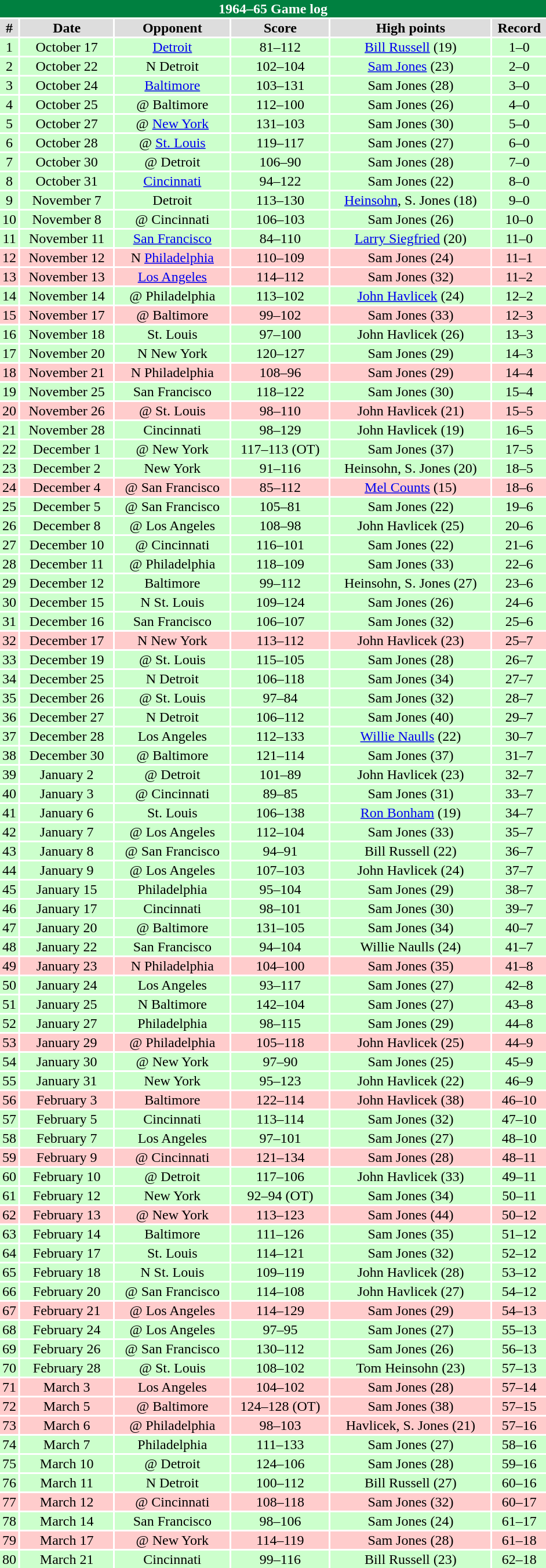<table class="toccolours collapsible" width=50% style="clear:both; margin:1.5em auto; text-align:center">
<tr>
<th colspan=11 style="background:#008040; color:white;">1964–65 Game log</th>
</tr>
<tr align="center" bgcolor="#dddddd">
<td><strong>#</strong></td>
<td><strong>Date</strong></td>
<td><strong>Opponent</strong></td>
<td><strong>Score</strong></td>
<td><strong>High points</strong></td>
<td><strong>Record</strong></td>
</tr>
<tr align="center" bgcolor="ccffcc">
<td>1</td>
<td>October 17</td>
<td><a href='#'>Detroit</a></td>
<td>81–112</td>
<td><a href='#'>Bill Russell</a> (19)</td>
<td>1–0</td>
</tr>
<tr align="center" bgcolor="ccffcc">
<td>2</td>
<td>October 22</td>
<td>N Detroit</td>
<td>102–104</td>
<td><a href='#'>Sam Jones</a> (23)</td>
<td>2–0</td>
</tr>
<tr align="center" bgcolor="ccffcc">
<td>3</td>
<td>October 24</td>
<td><a href='#'>Baltimore</a></td>
<td>103–131</td>
<td>Sam Jones (28)</td>
<td>3–0</td>
</tr>
<tr align="center" bgcolor="ccffcc">
<td>4</td>
<td>October 25</td>
<td>@ Baltimore</td>
<td>112–100</td>
<td>Sam Jones (26)</td>
<td>4–0</td>
</tr>
<tr align="center" bgcolor="ccffcc">
<td>5</td>
<td>October 27</td>
<td>@ <a href='#'>New York</a></td>
<td>131–103</td>
<td>Sam Jones (30)</td>
<td>5–0</td>
</tr>
<tr align="center" bgcolor="ccffcc">
<td>6</td>
<td>October 28</td>
<td>@ <a href='#'>St. Louis</a></td>
<td>119–117</td>
<td>Sam Jones (27)</td>
<td>6–0</td>
</tr>
<tr align="center" bgcolor="ccffcc">
<td>7</td>
<td>October 30</td>
<td>@ Detroit</td>
<td>106–90</td>
<td>Sam Jones (28)</td>
<td>7–0</td>
</tr>
<tr align="center" bgcolor="ccffcc">
<td>8</td>
<td>October 31</td>
<td><a href='#'>Cincinnati</a></td>
<td>94–122</td>
<td>Sam Jones (22)</td>
<td>8–0</td>
</tr>
<tr align="center" bgcolor="ccffcc">
<td>9</td>
<td>November 7</td>
<td>Detroit</td>
<td>113–130</td>
<td><a href='#'>Heinsohn</a>, S. Jones (18)</td>
<td>9–0</td>
</tr>
<tr align="center" bgcolor="ccffcc">
<td>10</td>
<td>November 8</td>
<td>@ Cincinnati</td>
<td>106–103</td>
<td>Sam Jones (26)</td>
<td>10–0</td>
</tr>
<tr align="center" bgcolor="ccffcc">
<td>11</td>
<td>November 11</td>
<td><a href='#'>San Francisco</a></td>
<td>84–110</td>
<td><a href='#'>Larry Siegfried</a> (20)</td>
<td>11–0</td>
</tr>
<tr align="center" bgcolor="ffcccc">
<td>12</td>
<td>November 12</td>
<td>N <a href='#'>Philadelphia</a></td>
<td>110–109</td>
<td>Sam Jones (24)</td>
<td>11–1</td>
</tr>
<tr align="center" bgcolor="ffcccc">
<td>13</td>
<td>November 13</td>
<td><a href='#'>Los Angeles</a></td>
<td>114–112</td>
<td>Sam Jones (32)</td>
<td>11–2</td>
</tr>
<tr align="center" bgcolor="ccffcc">
<td>14</td>
<td>November 14</td>
<td>@ Philadelphia</td>
<td>113–102</td>
<td><a href='#'>John Havlicek</a> (24)</td>
<td>12–2</td>
</tr>
<tr align="center" bgcolor="ffcccc">
<td>15</td>
<td>November 17</td>
<td>@ Baltimore</td>
<td>99–102</td>
<td>Sam Jones (33)</td>
<td>12–3</td>
</tr>
<tr align="center" bgcolor="ccffcc">
<td>16</td>
<td>November 18</td>
<td>St. Louis</td>
<td>97–100</td>
<td>John Havlicek (26)</td>
<td>13–3</td>
</tr>
<tr align="center" bgcolor="ccffcc">
<td>17</td>
<td>November 20</td>
<td>N New York</td>
<td>120–127</td>
<td>Sam Jones (29)</td>
<td>14–3</td>
</tr>
<tr align="center" bgcolor="ffcccc">
<td>18</td>
<td>November 21</td>
<td>N Philadelphia</td>
<td>108–96</td>
<td>Sam Jones (29)</td>
<td>14–4</td>
</tr>
<tr align="center" bgcolor="ccffcc">
<td>19</td>
<td>November 25</td>
<td>San Francisco</td>
<td>118–122</td>
<td>Sam Jones (30)</td>
<td>15–4</td>
</tr>
<tr align="center" bgcolor="ffcccc">
<td>20</td>
<td>November 26</td>
<td>@ St. Louis</td>
<td>98–110</td>
<td>John Havlicek (21)</td>
<td>15–5</td>
</tr>
<tr align="center" bgcolor="ccffcc">
<td>21</td>
<td>November 28</td>
<td>Cincinnati</td>
<td>98–129</td>
<td>John Havlicek (19)</td>
<td>16–5</td>
</tr>
<tr align="center" bgcolor="ccffcc">
<td>22</td>
<td>December 1</td>
<td>@ New York</td>
<td>117–113 (OT)</td>
<td>Sam Jones (37)</td>
<td>17–5</td>
</tr>
<tr align="center" bgcolor="ccffcc">
<td>23</td>
<td>December 2</td>
<td>New York</td>
<td>91–116</td>
<td>Heinsohn, S. Jones (20)</td>
<td>18–5</td>
</tr>
<tr align="center" bgcolor="ffcccc">
<td>24</td>
<td>December 4</td>
<td>@ San Francisco</td>
<td>85–112</td>
<td><a href='#'>Mel Counts</a> (15)</td>
<td>18–6</td>
</tr>
<tr align="center" bgcolor="ccffcc">
<td>25</td>
<td>December 5</td>
<td>@ San Francisco</td>
<td>105–81</td>
<td>Sam Jones (22)</td>
<td>19–6</td>
</tr>
<tr align="center" bgcolor="ccffcc">
<td>26</td>
<td>December 8</td>
<td>@ Los Angeles</td>
<td>108–98</td>
<td>John Havlicek (25)</td>
<td>20–6</td>
</tr>
<tr align="center" bgcolor="ccffcc">
<td>27</td>
<td>December 10</td>
<td>@ Cincinnati</td>
<td>116–101</td>
<td>Sam Jones (22)</td>
<td>21–6</td>
</tr>
<tr align="center" bgcolor="ccffcc">
<td>28</td>
<td>December 11</td>
<td>@ Philadelphia</td>
<td>118–109</td>
<td>Sam Jones (33)</td>
<td>22–6</td>
</tr>
<tr align="center" bgcolor="ccffcc">
<td>29</td>
<td>December 12</td>
<td>Baltimore</td>
<td>99–112</td>
<td>Heinsohn, S. Jones (27)</td>
<td>23–6</td>
</tr>
<tr align="center" bgcolor="ccffcc">
<td>30</td>
<td>December 15</td>
<td>N St. Louis</td>
<td>109–124</td>
<td>Sam Jones (26)</td>
<td>24–6</td>
</tr>
<tr align="center" bgcolor="ccffcc">
<td>31</td>
<td>December 16</td>
<td>San Francisco</td>
<td>106–107</td>
<td>Sam Jones (32)</td>
<td>25–6</td>
</tr>
<tr align="center" bgcolor="ffcccc">
<td>32</td>
<td>December 17</td>
<td>N New York</td>
<td>113–112</td>
<td>John Havlicek (23)</td>
<td>25–7</td>
</tr>
<tr align="center" bgcolor="ccffcc">
<td>33</td>
<td>December 19</td>
<td>@ St. Louis</td>
<td>115–105</td>
<td>Sam Jones (28)</td>
<td>26–7</td>
</tr>
<tr align="center" bgcolor="ccffcc">
<td>34</td>
<td>December 25</td>
<td>N Detroit</td>
<td>106–118</td>
<td>Sam Jones (34)</td>
<td>27–7</td>
</tr>
<tr align="center" bgcolor="ccffcc">
<td>35</td>
<td>December 26</td>
<td>@ St. Louis</td>
<td>97–84</td>
<td>Sam Jones (32)</td>
<td>28–7</td>
</tr>
<tr align="center" bgcolor="ccffcc">
<td>36</td>
<td>December 27</td>
<td>N Detroit</td>
<td>106–112</td>
<td>Sam Jones (40)</td>
<td>29–7</td>
</tr>
<tr align="center" bgcolor="ccffcc">
<td>37</td>
<td>December 28</td>
<td>Los Angeles</td>
<td>112–133</td>
<td><a href='#'>Willie Naulls</a> (22)</td>
<td>30–7</td>
</tr>
<tr align="center" bgcolor="ccffcc">
<td>38</td>
<td>December 30</td>
<td>@ Baltimore</td>
<td>121–114</td>
<td>Sam Jones (37)</td>
<td>31–7</td>
</tr>
<tr align="center" bgcolor="ccffcc">
<td>39</td>
<td>January 2</td>
<td>@ Detroit</td>
<td>101–89</td>
<td>John Havlicek (23)</td>
<td>32–7</td>
</tr>
<tr align="center" bgcolor="ccffcc">
<td>40</td>
<td>January 3</td>
<td>@ Cincinnati</td>
<td>89–85</td>
<td>Sam Jones (31)</td>
<td>33–7</td>
</tr>
<tr align="center" bgcolor="ccffcc">
<td>41</td>
<td>January 6</td>
<td>St. Louis</td>
<td>106–138</td>
<td><a href='#'>Ron Bonham</a> (19)</td>
<td>34–7</td>
</tr>
<tr align="center" bgcolor="ccffcc">
<td>42</td>
<td>January 7</td>
<td>@ Los Angeles</td>
<td>112–104</td>
<td>Sam Jones (33)</td>
<td>35–7</td>
</tr>
<tr align="center" bgcolor="ccffcc">
<td>43</td>
<td>January 8</td>
<td>@ San Francisco</td>
<td>94–91</td>
<td>Bill Russell (22)</td>
<td>36–7</td>
</tr>
<tr align="center" bgcolor="ccffcc">
<td>44</td>
<td>January 9</td>
<td>@ Los Angeles</td>
<td>107–103</td>
<td>John Havlicek (24)</td>
<td>37–7</td>
</tr>
<tr align="center" bgcolor="ccffcc">
<td>45</td>
<td>January 15</td>
<td>Philadelphia</td>
<td>95–104</td>
<td>Sam Jones (29)</td>
<td>38–7</td>
</tr>
<tr align="center" bgcolor="ccffcc">
<td>46</td>
<td>January 17</td>
<td>Cincinnati</td>
<td>98–101</td>
<td>Sam Jones (30)</td>
<td>39–7</td>
</tr>
<tr align="center" bgcolor="ccffcc">
<td>47</td>
<td>January 20</td>
<td>@ Baltimore</td>
<td>131–105</td>
<td>Sam Jones (34)</td>
<td>40–7</td>
</tr>
<tr align="center" bgcolor="ccffcc">
<td>48</td>
<td>January 22</td>
<td>San Francisco</td>
<td>94–104</td>
<td>Willie Naulls (24)</td>
<td>41–7</td>
</tr>
<tr align="center" bgcolor="ffcccc">
<td>49</td>
<td>January 23</td>
<td>N Philadelphia</td>
<td>104–100</td>
<td>Sam Jones (35)</td>
<td>41–8</td>
</tr>
<tr align="center" bgcolor="ccffcc">
<td>50</td>
<td>January 24</td>
<td>Los Angeles</td>
<td>93–117</td>
<td>Sam Jones (27)</td>
<td>42–8</td>
</tr>
<tr align="center" bgcolor="ccffcc">
<td>51</td>
<td>January 25</td>
<td>N Baltimore</td>
<td>142–104</td>
<td>Sam Jones (27)</td>
<td>43–8</td>
</tr>
<tr align="center" bgcolor="ccffcc">
<td>52</td>
<td>January 27</td>
<td>Philadelphia</td>
<td>98–115</td>
<td>Sam Jones (29)</td>
<td>44–8</td>
</tr>
<tr align="center" bgcolor="ffcccc">
<td>53</td>
<td>January 29</td>
<td>@ Philadelphia</td>
<td>105–118</td>
<td>John Havlicek (25)</td>
<td>44–9</td>
</tr>
<tr align="center" bgcolor="ccffcc">
<td>54</td>
<td>January 30</td>
<td>@ New York</td>
<td>97–90</td>
<td>Sam Jones (25)</td>
<td>45–9</td>
</tr>
<tr align="center" bgcolor="ccffcc">
<td>55</td>
<td>January 31</td>
<td>New York</td>
<td>95–123</td>
<td>John Havlicek (22)</td>
<td>46–9</td>
</tr>
<tr align="center" bgcolor="ffcccc">
<td>56</td>
<td>February 3</td>
<td>Baltimore</td>
<td>122–114</td>
<td>John Havlicek (38)</td>
<td>46–10</td>
</tr>
<tr align="center" bgcolor="ccffcc">
<td>57</td>
<td>February 5</td>
<td>Cincinnati</td>
<td>113–114</td>
<td>Sam Jones (32)</td>
<td>47–10</td>
</tr>
<tr align="center" bgcolor="ccffcc">
<td>58</td>
<td>February 7</td>
<td>Los Angeles</td>
<td>97–101</td>
<td>Sam Jones (27)</td>
<td>48–10</td>
</tr>
<tr align="center" bgcolor="ffcccc">
<td>59</td>
<td>February 9</td>
<td>@ Cincinnati</td>
<td>121–134</td>
<td>Sam Jones (28)</td>
<td>48–11</td>
</tr>
<tr align="center" bgcolor="ccffcc">
<td>60</td>
<td>February 10</td>
<td>@ Detroit</td>
<td>117–106</td>
<td>John Havlicek (33)</td>
<td>49–11</td>
</tr>
<tr align="center" bgcolor="ccffcc">
<td>61</td>
<td>February 12</td>
<td>New York</td>
<td>92–94 (OT)</td>
<td>Sam Jones (34)</td>
<td>50–11</td>
</tr>
<tr align="center" bgcolor="ffcccc">
<td>62</td>
<td>February 13</td>
<td>@ New York</td>
<td>113–123</td>
<td>Sam Jones (44)</td>
<td>50–12</td>
</tr>
<tr align="center" bgcolor="ccffcc">
<td>63</td>
<td>February 14</td>
<td>Baltimore</td>
<td>111–126</td>
<td>Sam Jones (35)</td>
<td>51–12</td>
</tr>
<tr align="center" bgcolor="ccffcc">
<td>64</td>
<td>February 17</td>
<td>St. Louis</td>
<td>114–121</td>
<td>Sam Jones (32)</td>
<td>52–12</td>
</tr>
<tr align="center" bgcolor="ccffcc">
<td>65</td>
<td>February 18</td>
<td>N St. Louis</td>
<td>109–119</td>
<td>John Havlicek (28)</td>
<td>53–12</td>
</tr>
<tr align="center" bgcolor="ccffcc">
<td>66</td>
<td>February 20</td>
<td>@ San Francisco</td>
<td>114–108</td>
<td>John Havlicek (27)</td>
<td>54–12</td>
</tr>
<tr align="center" bgcolor="ffcccc">
<td>67</td>
<td>February 21</td>
<td>@ Los Angeles</td>
<td>114–129</td>
<td>Sam Jones (29)</td>
<td>54–13</td>
</tr>
<tr align="center" bgcolor="ccffcc">
<td>68</td>
<td>February 24</td>
<td>@ Los Angeles</td>
<td>97–95</td>
<td>Sam Jones (27)</td>
<td>55–13</td>
</tr>
<tr align="center" bgcolor="ccffcc">
<td>69</td>
<td>February 26</td>
<td>@ San Francisco</td>
<td>130–112</td>
<td>Sam Jones (26)</td>
<td>56–13</td>
</tr>
<tr align="center" bgcolor="ccffcc">
<td>70</td>
<td>February 28</td>
<td>@ St. Louis</td>
<td>108–102</td>
<td>Tom Heinsohn (23)</td>
<td>57–13</td>
</tr>
<tr align="center" bgcolor="ffcccc">
<td>71</td>
<td>March 3</td>
<td>Los Angeles</td>
<td>104–102</td>
<td>Sam Jones (28)</td>
<td>57–14</td>
</tr>
<tr align="center" bgcolor="ffcccc">
<td>72</td>
<td>March 5</td>
<td>@ Baltimore</td>
<td>124–128 (OT)</td>
<td>Sam Jones (38)</td>
<td>57–15</td>
</tr>
<tr align="center" bgcolor="ffcccc">
<td>73</td>
<td>March 6</td>
<td>@ Philadelphia</td>
<td>98–103</td>
<td>Havlicek, S. Jones (21)</td>
<td>57–16</td>
</tr>
<tr align="center" bgcolor="ccffcc">
<td>74</td>
<td>March 7</td>
<td>Philadelphia</td>
<td>111–133</td>
<td>Sam Jones (27)</td>
<td>58–16</td>
</tr>
<tr align="center" bgcolor="ccffcc">
<td>75</td>
<td>March 10</td>
<td>@ Detroit</td>
<td>124–106</td>
<td>Sam Jones (28)</td>
<td>59–16</td>
</tr>
<tr align="center" bgcolor="ccffcc">
<td>76</td>
<td>March 11</td>
<td>N Detroit</td>
<td>100–112</td>
<td>Bill Russell (27)</td>
<td>60–16</td>
</tr>
<tr align="center" bgcolor="ffcccc">
<td>77</td>
<td>March 12</td>
<td>@ Cincinnati</td>
<td>108–118</td>
<td>Sam Jones (32)</td>
<td>60–17</td>
</tr>
<tr align="center" bgcolor="ccffcc">
<td>78</td>
<td>March 14</td>
<td>San Francisco</td>
<td>98–106</td>
<td>Sam Jones (24)</td>
<td>61–17</td>
</tr>
<tr align="center" bgcolor="ffcccc">
<td>79</td>
<td>March 17</td>
<td>@ New York</td>
<td>114–119</td>
<td>Sam Jones (28)</td>
<td>61–18</td>
</tr>
<tr align="center" bgcolor="ccffcc">
<td>80</td>
<td>March 21</td>
<td>Cincinnati</td>
<td>99–116</td>
<td>Bill Russell (23)</td>
<td>62–18</td>
</tr>
</table>
